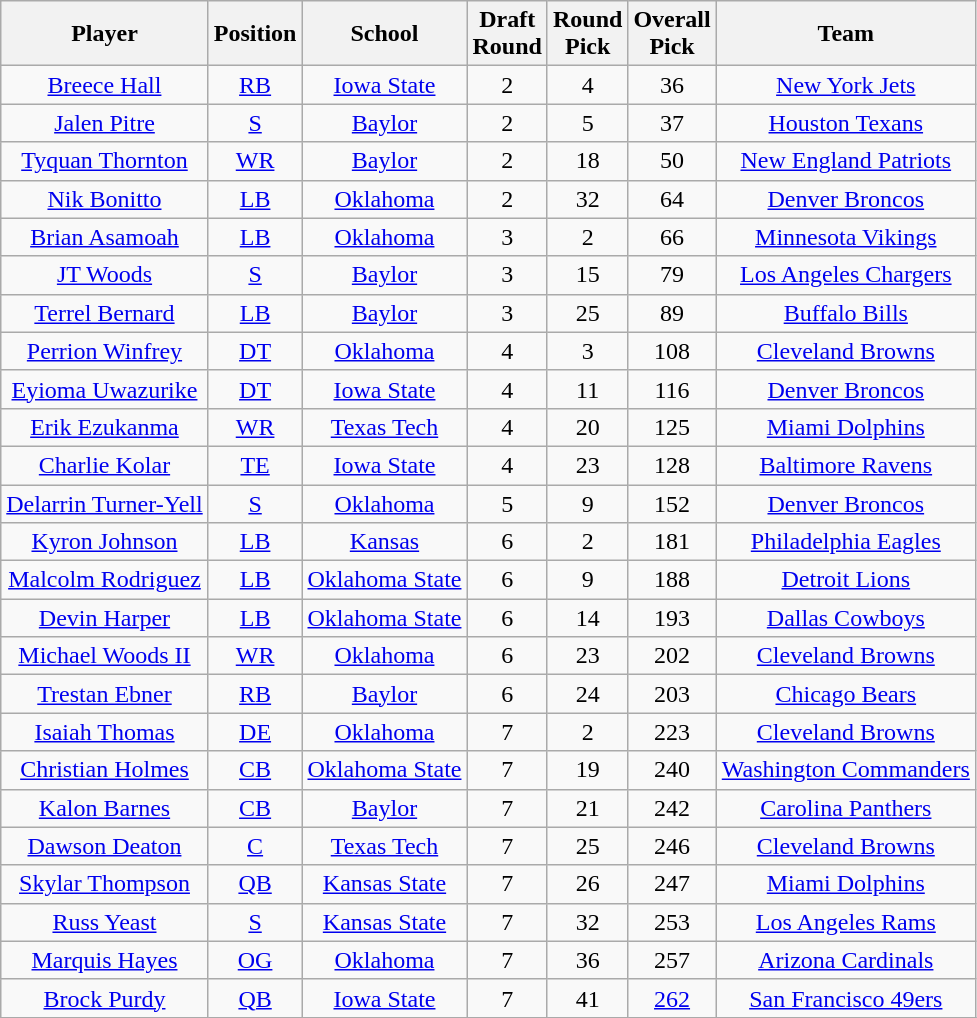<table class="wikitable sortable" border="1" style="text-align: center;">
<tr>
<th>Player</th>
<th>Position</th>
<th>School</th>
<th>Draft<br>Round</th>
<th>Round<br>Pick</th>
<th>Overall<br>Pick</th>
<th>Team</th>
</tr>
<tr>
<td><a href='#'>Breece Hall</a></td>
<td><a href='#'>RB</a></td>
<td><a href='#'>Iowa State</a></td>
<td>2</td>
<td>4</td>
<td>36</td>
<td><a href='#'>New York Jets</a></td>
</tr>
<tr>
<td><a href='#'>Jalen Pitre</a></td>
<td><a href='#'>S</a></td>
<td><a href='#'>Baylor</a></td>
<td>2</td>
<td>5</td>
<td>37</td>
<td><a href='#'>Houston Texans</a></td>
</tr>
<tr>
<td><a href='#'>Tyquan Thornton</a></td>
<td><a href='#'>WR</a></td>
<td><a href='#'>Baylor</a></td>
<td>2</td>
<td>18</td>
<td>50</td>
<td><a href='#'>New England Patriots</a></td>
</tr>
<tr>
<td><a href='#'>Nik Bonitto</a></td>
<td><a href='#'>LB</a></td>
<td><a href='#'>Oklahoma</a></td>
<td>2</td>
<td>32</td>
<td>64</td>
<td><a href='#'>Denver Broncos</a></td>
</tr>
<tr>
<td><a href='#'>Brian Asamoah</a></td>
<td><a href='#'>LB</a></td>
<td><a href='#'>Oklahoma</a></td>
<td>3</td>
<td>2</td>
<td>66</td>
<td><a href='#'>Minnesota Vikings</a></td>
</tr>
<tr>
<td><a href='#'>JT Woods</a></td>
<td><a href='#'>S</a></td>
<td><a href='#'>Baylor</a></td>
<td>3</td>
<td>15</td>
<td>79</td>
<td><a href='#'>Los Angeles Chargers</a></td>
</tr>
<tr>
<td><a href='#'>Terrel Bernard</a></td>
<td><a href='#'>LB</a></td>
<td><a href='#'>Baylor</a></td>
<td>3</td>
<td>25</td>
<td>89</td>
<td><a href='#'>Buffalo Bills</a></td>
</tr>
<tr>
<td><a href='#'>Perrion Winfrey</a></td>
<td><a href='#'>DT</a></td>
<td><a href='#'>Oklahoma</a></td>
<td>4</td>
<td>3</td>
<td>108</td>
<td><a href='#'>Cleveland Browns</a></td>
</tr>
<tr>
<td><a href='#'>Eyioma Uwazurike</a></td>
<td><a href='#'>DT</a></td>
<td><a href='#'>Iowa State</a></td>
<td>4</td>
<td>11</td>
<td>116</td>
<td><a href='#'>Denver Broncos</a></td>
</tr>
<tr>
<td><a href='#'>Erik Ezukanma</a></td>
<td><a href='#'>WR</a></td>
<td><a href='#'>Texas Tech</a></td>
<td>4</td>
<td>20</td>
<td>125</td>
<td><a href='#'>Miami Dolphins</a></td>
</tr>
<tr>
<td><a href='#'>Charlie Kolar</a></td>
<td><a href='#'>TE</a></td>
<td><a href='#'>Iowa State</a></td>
<td>4</td>
<td>23</td>
<td>128</td>
<td><a href='#'>Baltimore Ravens</a></td>
</tr>
<tr>
<td><a href='#'>Delarrin Turner-Yell</a></td>
<td><a href='#'>S</a></td>
<td><a href='#'>Oklahoma</a></td>
<td>5</td>
<td>9</td>
<td>152</td>
<td><a href='#'>Denver Broncos</a></td>
</tr>
<tr>
<td><a href='#'>Kyron Johnson</a></td>
<td><a href='#'>LB</a></td>
<td><a href='#'>Kansas</a></td>
<td>6</td>
<td>2</td>
<td>181</td>
<td><a href='#'>Philadelphia Eagles</a></td>
</tr>
<tr>
<td><a href='#'>Malcolm Rodriguez</a></td>
<td><a href='#'>LB</a></td>
<td><a href='#'>Oklahoma State</a></td>
<td>6</td>
<td>9</td>
<td>188</td>
<td><a href='#'>Detroit Lions</a></td>
</tr>
<tr>
<td><a href='#'>Devin Harper</a></td>
<td><a href='#'>LB</a></td>
<td><a href='#'>Oklahoma State</a></td>
<td>6</td>
<td>14</td>
<td>193</td>
<td><a href='#'>Dallas Cowboys</a></td>
</tr>
<tr>
<td><a href='#'>Michael Woods II</a></td>
<td><a href='#'>WR</a></td>
<td><a href='#'>Oklahoma</a></td>
<td>6</td>
<td>23</td>
<td>202</td>
<td><a href='#'>Cleveland Browns</a></td>
</tr>
<tr>
<td><a href='#'>Trestan Ebner</a></td>
<td><a href='#'>RB</a></td>
<td><a href='#'>Baylor</a></td>
<td>6</td>
<td>24</td>
<td>203</td>
<td><a href='#'>Chicago Bears</a></td>
</tr>
<tr>
<td><a href='#'>Isaiah Thomas</a></td>
<td><a href='#'>DE</a></td>
<td><a href='#'>Oklahoma</a></td>
<td>7</td>
<td>2</td>
<td>223</td>
<td><a href='#'>Cleveland Browns</a></td>
</tr>
<tr>
<td><a href='#'>Christian Holmes</a></td>
<td><a href='#'>CB</a></td>
<td><a href='#'>Oklahoma State</a></td>
<td>7</td>
<td>19</td>
<td>240</td>
<td><a href='#'>Washington Commanders</a></td>
</tr>
<tr>
<td><a href='#'>Kalon Barnes</a></td>
<td><a href='#'>CB</a></td>
<td><a href='#'>Baylor</a></td>
<td>7</td>
<td>21</td>
<td>242</td>
<td><a href='#'>Carolina Panthers</a></td>
</tr>
<tr>
<td><a href='#'>Dawson Deaton</a></td>
<td><a href='#'>C</a></td>
<td><a href='#'>Texas Tech</a></td>
<td>7</td>
<td>25</td>
<td>246</td>
<td><a href='#'>Cleveland Browns</a></td>
</tr>
<tr>
<td><a href='#'>Skylar Thompson</a></td>
<td><a href='#'>QB</a></td>
<td><a href='#'>Kansas State</a></td>
<td>7</td>
<td>26</td>
<td>247</td>
<td><a href='#'>Miami Dolphins</a></td>
</tr>
<tr>
<td><a href='#'>Russ Yeast</a></td>
<td><a href='#'>S</a></td>
<td><a href='#'>Kansas State</a></td>
<td>7</td>
<td>32</td>
<td>253</td>
<td><a href='#'>Los Angeles Rams</a></td>
</tr>
<tr>
<td><a href='#'>Marquis Hayes</a></td>
<td><a href='#'>OG</a></td>
<td><a href='#'>Oklahoma</a></td>
<td>7</td>
<td>36</td>
<td>257</td>
<td><a href='#'>Arizona Cardinals</a></td>
</tr>
<tr>
<td><a href='#'>Brock Purdy</a></td>
<td><a href='#'>QB</a></td>
<td><a href='#'>Iowa State</a></td>
<td>7</td>
<td>41</td>
<td><a href='#'>262</a></td>
<td><a href='#'>San Francisco 49ers</a></td>
</tr>
<tr>
</tr>
</table>
